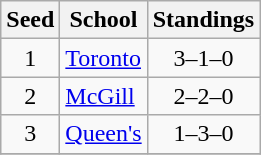<table class="wikitable">
<tr>
<th>Seed</th>
<th>School</th>
<th>Standings</th>
</tr>
<tr>
<td align=center>1</td>
<td><a href='#'>Toronto</a></td>
<td align=center>3–1–0</td>
</tr>
<tr>
<td align=center>2</td>
<td><a href='#'>McGill</a></td>
<td align=center>2–2–0</td>
</tr>
<tr>
<td align=center>3</td>
<td><a href='#'>Queen's</a></td>
<td align=center>1–3–0</td>
</tr>
<tr>
</tr>
</table>
